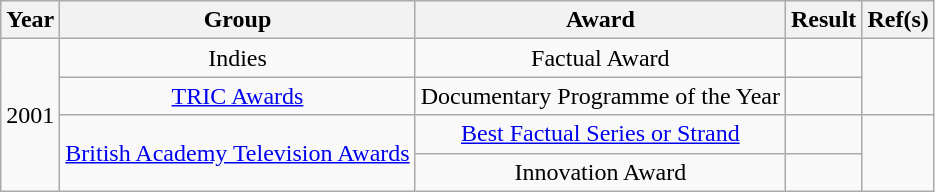<table class="wikitable" style="text-align:center;">
<tr>
<th>Year</th>
<th>Group</th>
<th>Award</th>
<th>Result</th>
<th>Ref(s)</th>
</tr>
<tr>
<td rowspan="4">2001</td>
<td>Indies</td>
<td>Factual Award</td>
<td></td>
<td rowspan="2"></td>
</tr>
<tr>
<td><a href='#'>TRIC Awards</a></td>
<td>Documentary Programme of the Year</td>
<td></td>
</tr>
<tr>
<td rowspan="2"><a href='#'>British Academy Television Awards</a></td>
<td><a href='#'>Best Factual Series or Strand</a></td>
<td></td>
<td rowspan="2"></td>
</tr>
<tr>
<td>Innovation Award</td>
<td></td>
</tr>
</table>
